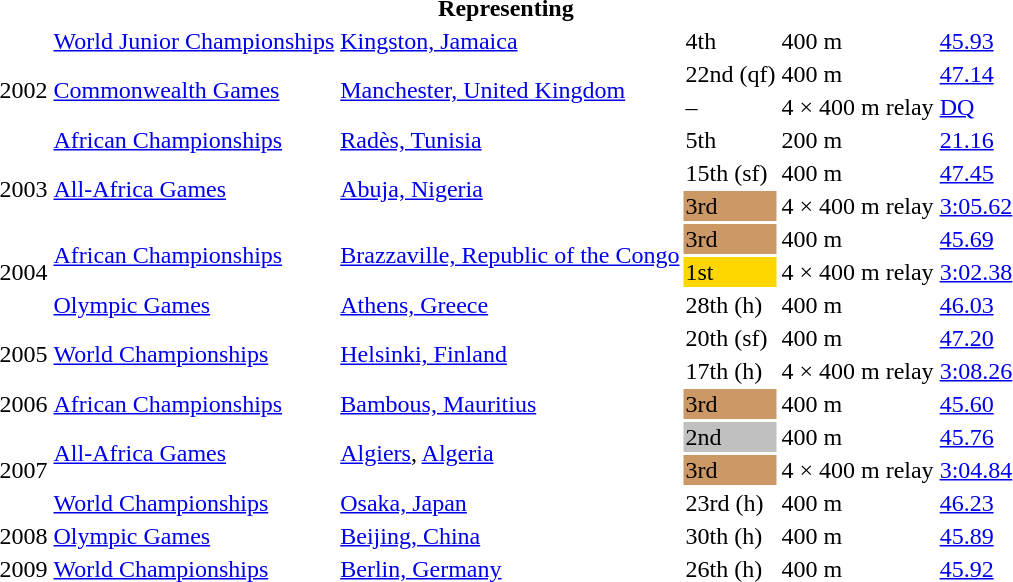<table>
<tr>
<th colspan="6">Representing </th>
</tr>
<tr>
<td rowspan=4>2002</td>
<td><a href='#'>World Junior Championships</a></td>
<td><a href='#'>Kingston, Jamaica</a></td>
<td>4th</td>
<td>400 m</td>
<td><a href='#'>45.93</a></td>
</tr>
<tr>
<td rowspan=2><a href='#'>Commonwealth Games</a></td>
<td rowspan=2><a href='#'>Manchester, United Kingdom</a></td>
<td>22nd (qf)</td>
<td>400 m</td>
<td><a href='#'>47.14</a></td>
</tr>
<tr>
<td>–</td>
<td>4 × 400 m relay</td>
<td><a href='#'>DQ</a></td>
</tr>
<tr>
<td><a href='#'>African Championships</a></td>
<td><a href='#'>Radès, Tunisia</a></td>
<td>5th</td>
<td>200 m</td>
<td><a href='#'>21.16</a></td>
</tr>
<tr>
<td rowspan=2>2003</td>
<td rowspan=2><a href='#'>All-Africa Games</a></td>
<td rowspan=2><a href='#'>Abuja, Nigeria</a></td>
<td>15th (sf)</td>
<td>400 m</td>
<td><a href='#'>47.45</a></td>
</tr>
<tr>
<td bgcolor="cc9966">3rd</td>
<td>4 × 400 m relay</td>
<td><a href='#'>3:05.62</a></td>
</tr>
<tr>
<td rowspan=3>2004</td>
<td rowspan=2><a href='#'>African Championships</a></td>
<td rowspan=2><a href='#'>Brazzaville, Republic of the Congo</a></td>
<td bgcolor="cc9966">3rd</td>
<td>400 m</td>
<td><a href='#'>45.69</a></td>
</tr>
<tr>
<td bgcolor="gold">1st</td>
<td>4 × 400 m relay</td>
<td><a href='#'>3:02.38</a></td>
</tr>
<tr>
<td><a href='#'>Olympic Games</a></td>
<td><a href='#'>Athens, Greece</a></td>
<td>28th (h)</td>
<td>400 m</td>
<td><a href='#'>46.03</a></td>
</tr>
<tr>
<td rowspan=2>2005</td>
<td rowspan=2><a href='#'>World Championships</a></td>
<td rowspan=2><a href='#'>Helsinki, Finland</a></td>
<td>20th (sf)</td>
<td>400 m</td>
<td><a href='#'>47.20</a></td>
</tr>
<tr>
<td>17th (h)</td>
<td>4 × 400 m relay</td>
<td><a href='#'>3:08.26</a></td>
</tr>
<tr>
<td>2006</td>
<td><a href='#'>African Championships</a></td>
<td><a href='#'>Bambous, Mauritius</a></td>
<td bgcolor="cc9966">3rd</td>
<td>400 m</td>
<td><a href='#'>45.60</a></td>
</tr>
<tr>
<td rowspan=3>2007</td>
<td rowspan=2><a href='#'>All-Africa Games</a></td>
<td rowspan=2><a href='#'>Algiers</a>, <a href='#'>Algeria</a></td>
<td bgcolor="silver">2nd</td>
<td>400 m</td>
<td><a href='#'>45.76</a></td>
</tr>
<tr>
<td bgcolor="cc9966">3rd</td>
<td>4 × 400 m relay</td>
<td><a href='#'>3:04.84</a></td>
</tr>
<tr>
<td><a href='#'>World Championships</a></td>
<td><a href='#'>Osaka, Japan</a></td>
<td>23rd (h)</td>
<td>400 m</td>
<td><a href='#'>46.23</a></td>
</tr>
<tr>
<td>2008</td>
<td><a href='#'>Olympic Games</a></td>
<td><a href='#'>Beijing, China</a></td>
<td>30th (h)</td>
<td>400 m</td>
<td><a href='#'>45.89</a></td>
</tr>
<tr>
<td>2009</td>
<td><a href='#'>World Championships</a></td>
<td><a href='#'>Berlin, Germany</a></td>
<td>26th (h)</td>
<td>400 m</td>
<td><a href='#'>45.92</a></td>
</tr>
</table>
